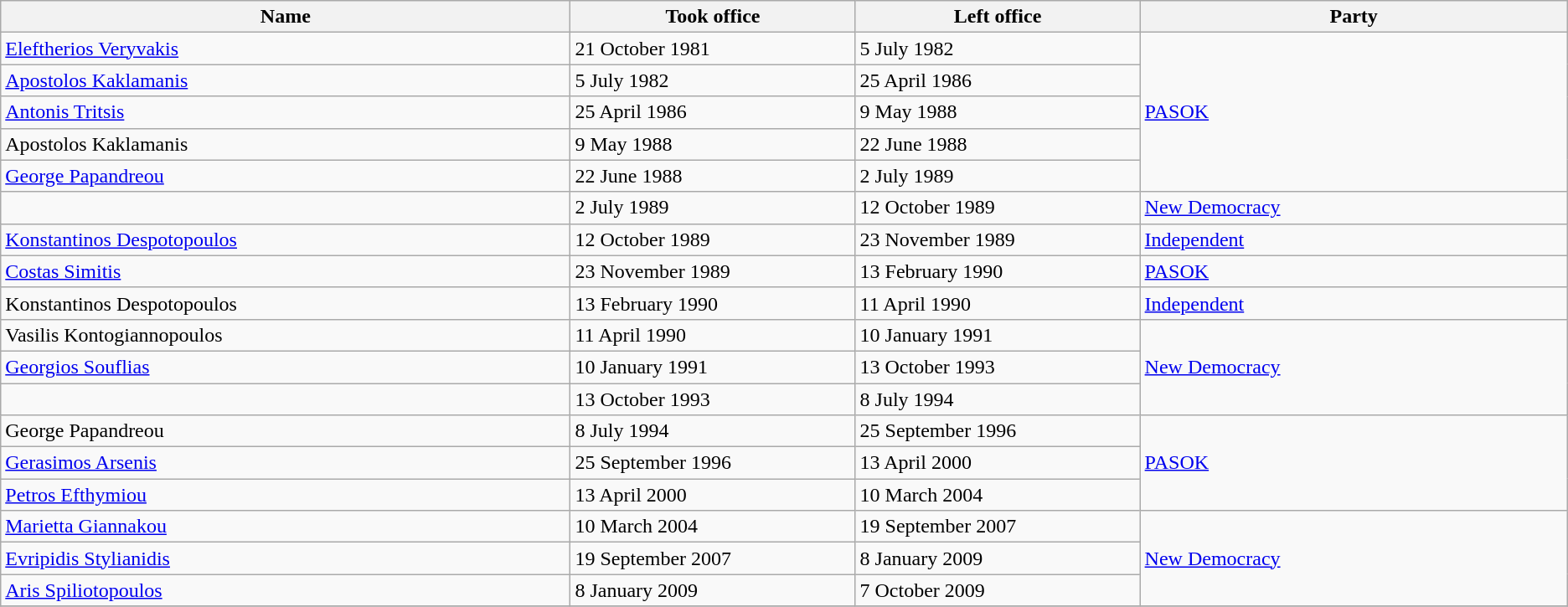<table class="wikitable">
<tr>
<th width="20%">Name</th>
<th width="10%">Took office</th>
<th width="10%">Left office</th>
<th width="15%">Party</th>
</tr>
<tr>
<td><a href='#'>Eleftherios Veryvakis</a></td>
<td>21 October 1981</td>
<td>5 July 1982</td>
<td rowspan="5"><a href='#'>PASOK</a></td>
</tr>
<tr>
<td><a href='#'>Apostolos Kaklamanis</a></td>
<td>5 July 1982</td>
<td>25 April 1986</td>
</tr>
<tr>
<td><a href='#'>Antonis Tritsis</a></td>
<td>25 April 1986</td>
<td>9 May 1988</td>
</tr>
<tr>
<td>Apostolos Kaklamanis</td>
<td>9 May 1988</td>
<td>22 June 1988</td>
</tr>
<tr>
<td><a href='#'>George Papandreou</a></td>
<td>22 June 1988</td>
<td>2 July 1989</td>
</tr>
<tr>
<td></td>
<td>2 July 1989</td>
<td>12 October 1989</td>
<td><a href='#'>New Democracy</a></td>
</tr>
<tr>
<td><a href='#'>Konstantinos Despotopoulos</a></td>
<td>12 October 1989</td>
<td>23 November 1989</td>
<td><a href='#'>Independent</a></td>
</tr>
<tr>
<td><a href='#'>Costas Simitis</a></td>
<td>23 November 1989</td>
<td>13 February 1990</td>
<td><a href='#'>PASOK</a></td>
</tr>
<tr>
<td>Konstantinos Despotopoulos</td>
<td>13 February 1990</td>
<td>11 April 1990</td>
<td><a href='#'>Independent</a></td>
</tr>
<tr>
<td>Vasilis Kontogiannopoulos</td>
<td>11 April 1990</td>
<td>10 January 1991</td>
<td rowspan="3"><a href='#'>New Democracy</a></td>
</tr>
<tr>
<td><a href='#'>Georgios Souflias</a></td>
<td>10 January 1991</td>
<td>13 October 1993</td>
</tr>
<tr>
<td></td>
<td>13 October 1993</td>
<td>8 July 1994</td>
</tr>
<tr>
<td>George Papandreou</td>
<td>8 July 1994</td>
<td>25 September 1996</td>
<td rowspan="3"><a href='#'>PASOK</a></td>
</tr>
<tr>
<td><a href='#'>Gerasimos Arsenis</a></td>
<td>25 September 1996</td>
<td>13 April 2000</td>
</tr>
<tr>
<td><a href='#'>Petros Efthymiou</a></td>
<td>13 April 2000</td>
<td>10 March 2004</td>
</tr>
<tr>
<td><a href='#'>Marietta Giannakou</a></td>
<td>10 March 2004</td>
<td>19 September 2007</td>
<td rowspan="3"><a href='#'>New Democracy</a></td>
</tr>
<tr>
<td><a href='#'>Evripidis Stylianidis</a></td>
<td>19 September 2007</td>
<td>8 January 2009</td>
</tr>
<tr>
<td><a href='#'>Aris Spiliotopoulos</a></td>
<td>8 January 2009</td>
<td>7 October 2009</td>
</tr>
<tr>
</tr>
</table>
